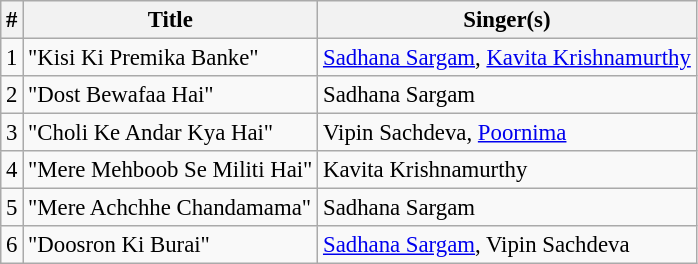<table class="wikitable" style="font-size:95%;">
<tr>
<th>#</th>
<th>Title</th>
<th>Singer(s)</th>
</tr>
<tr>
<td>1</td>
<td>"Kisi Ki Premika Banke"</td>
<td><a href='#'>Sadhana Sargam</a>, <a href='#'>Kavita Krishnamurthy</a></td>
</tr>
<tr>
<td>2</td>
<td>"Dost Bewafaa Hai"</td>
<td>Sadhana Sargam</td>
</tr>
<tr>
<td>3</td>
<td>"Choli Ke Andar Kya Hai"</td>
<td>Vipin Sachdeva, <a href='#'>Poornima</a></td>
</tr>
<tr>
<td>4</td>
<td>"Mere Mehboob Se Militi Hai"</td>
<td>Kavita Krishnamurthy</td>
</tr>
<tr>
<td>5</td>
<td>"Mere Achchhe Chandamama"</td>
<td>Sadhana Sargam</td>
</tr>
<tr>
<td>6</td>
<td>"Doosron Ki Burai"</td>
<td><a href='#'>Sadhana Sargam</a>, Vipin Sachdeva</td>
</tr>
</table>
